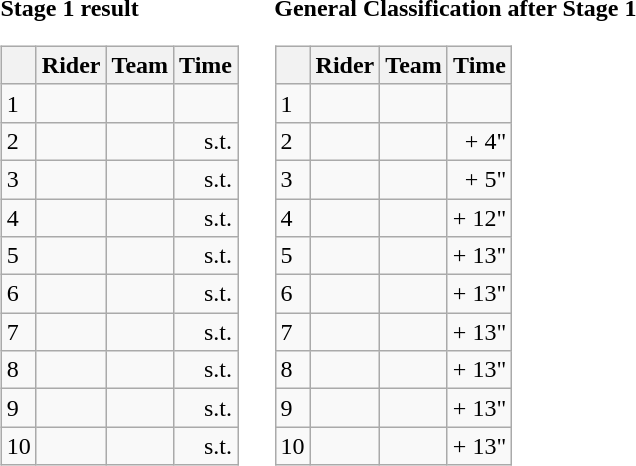<table>
<tr>
<td><strong>Stage 1 result</strong><br><table class="wikitable">
<tr>
<th></th>
<th>Rider</th>
<th>Team</th>
<th>Time</th>
</tr>
<tr>
<td>1</td>
<td></td>
<td></td>
<td style="text-align:right;"></td>
</tr>
<tr>
<td>2</td>
<td></td>
<td></td>
<td align="right">s.t.</td>
</tr>
<tr>
<td>3</td>
<td></td>
<td></td>
<td align="right">s.t.</td>
</tr>
<tr>
<td>4</td>
<td></td>
<td></td>
<td align="right">s.t.</td>
</tr>
<tr>
<td>5</td>
<td></td>
<td></td>
<td align="right">s.t.</td>
</tr>
<tr>
<td>6</td>
<td></td>
<td></td>
<td align="right">s.t.</td>
</tr>
<tr>
<td>7</td>
<td></td>
<td></td>
<td style="text-align:right;">s.t.</td>
</tr>
<tr>
<td>8</td>
<td></td>
<td></td>
<td style="text-align:right;">s.t.</td>
</tr>
<tr>
<td>9</td>
<td></td>
<td></td>
<td style="text-align:right;">s.t.</td>
</tr>
<tr>
<td>10</td>
<td></td>
<td></td>
<td align="right">s.t.</td>
</tr>
</table>
</td>
<td></td>
<td><strong>General Classification after Stage 1</strong><br><table class="wikitable">
<tr>
<th></th>
<th>Rider</th>
<th>Team</th>
<th>Time</th>
</tr>
<tr>
<td>1</td>
<td></td>
<td></td>
<td style="text-align:right;"></td>
</tr>
<tr>
<td>2</td>
<td></td>
<td></td>
<td align="right">+ 4"</td>
</tr>
<tr>
<td>3</td>
<td></td>
<td></td>
<td align="right">+ 5"</td>
</tr>
<tr>
<td>4</td>
<td></td>
<td></td>
<td align="right">+ 12"</td>
</tr>
<tr>
<td>5</td>
<td></td>
<td></td>
<td align="right">+ 13"</td>
</tr>
<tr>
<td>6</td>
<td></td>
<td></td>
<td align="right">+ 13"</td>
</tr>
<tr>
<td>7</td>
<td></td>
<td></td>
<td style="text-align:right;">+ 13"</td>
</tr>
<tr>
<td>8</td>
<td></td>
<td></td>
<td style="text-align:right;">+ 13"</td>
</tr>
<tr>
<td>9</td>
<td></td>
<td></td>
<td style="text-align:right;">+ 13"</td>
</tr>
<tr>
<td>10</td>
<td></td>
<td></td>
<td align="right">+ 13"</td>
</tr>
</table>
</td>
</tr>
</table>
